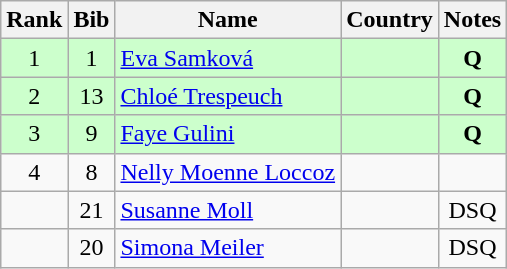<table class="wikitable" style="text-align:center;">
<tr>
<th>Rank</th>
<th>Bib</th>
<th>Name</th>
<th>Country</th>
<th>Notes</th>
</tr>
<tr bgcolor="#ccffcc">
<td>1</td>
<td>1</td>
<td align=left><a href='#'>Eva Samková</a></td>
<td align=left></td>
<td><strong>Q</strong></td>
</tr>
<tr bgcolor="#ccffcc">
<td>2</td>
<td>13</td>
<td align=left><a href='#'>Chloé Trespeuch</a></td>
<td align=left></td>
<td><strong>Q</strong></td>
</tr>
<tr bgcolor="#ccffcc">
<td>3</td>
<td>9</td>
<td align=left><a href='#'>Faye Gulini</a></td>
<td align=left></td>
<td><strong>Q</strong></td>
</tr>
<tr>
<td>4</td>
<td>8</td>
<td align=left><a href='#'>Nelly Moenne Loccoz</a></td>
<td align=left></td>
<td></td>
</tr>
<tr>
<td></td>
<td>21</td>
<td align=left><a href='#'>Susanne Moll</a></td>
<td align=left></td>
<td>DSQ</td>
</tr>
<tr>
<td></td>
<td>20</td>
<td align=left><a href='#'>Simona Meiler</a></td>
<td align=left></td>
<td>DSQ</td>
</tr>
</table>
